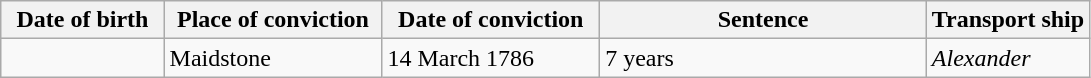<table class="wikitable sortable plainrowheaders" style="width=1024px;">
<tr>
<th style="width: 15%;">Date of birth</th>
<th style="width: 20%;">Place of conviction</th>
<th style="width: 20%;">Date of conviction</th>
<th style="width: 30%;">Sentence</th>
<th style="width: 15%;">Transport ship</th>
</tr>
<tr>
<td></td>
<td>Maidstone</td>
<td>14 March 1786</td>
<td>7 years</td>
<td><em>Alexander</em></td>
</tr>
</table>
